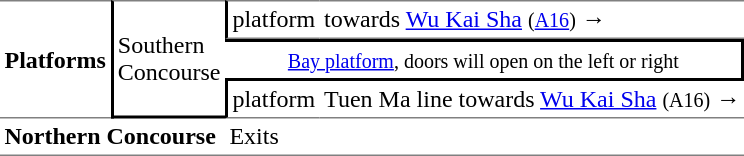<table border="0" cellspacing="0" cellpadding="3">
<tr>
<td rowspan="3" style="border-top:solid 1px gray;border-bottom:solid 1px gray;"><strong>Platforms</strong></td>
<td rowspan="3" style="border-top:solid 1px gray;border-bottom:solid 2px black;border-left:solid 2px black;">Southern<br>Concourse</td>
<td style="border-top:solid 1px gray;border-bottom:solid 1px gray;border-left:solid 2px black;"><span><strong></strong></span> platform</td>
<td style="border-top:solid 1px gray;border-bottom:solid 1px gray;">  towards <a href='#'>Wu Kai Sha</a> <small>(<a href='#'>A16</a>)</small> →</td>
</tr>
<tr>
<td colspan="2" style="border-top:solid 2px black;border-right:solid 2px black;border-bottom:solid 2px black;text-align:center;"><small><a href='#'>Bay platform</a>, doors will open on the left or right</small></td>
</tr>
<tr>
<td style="border-bottom:solid 1px gray;border-left:solid 2px black;"><span><strong></strong></span> platform</td>
<td style="border-bottom:solid 1px gray;">  Tuen Ma line towards <a href='#'>Wu Kai Sha</a> <small>(A16)</small> →</td>
</tr>
<tr>
<td style="border-bottom:solid 1px gray;" colspan="2"><strong>Northern Concourse</strong></td>
<td style="border-bottom:solid 1px gray;" colspan="2">Exits</td>
</tr>
</table>
